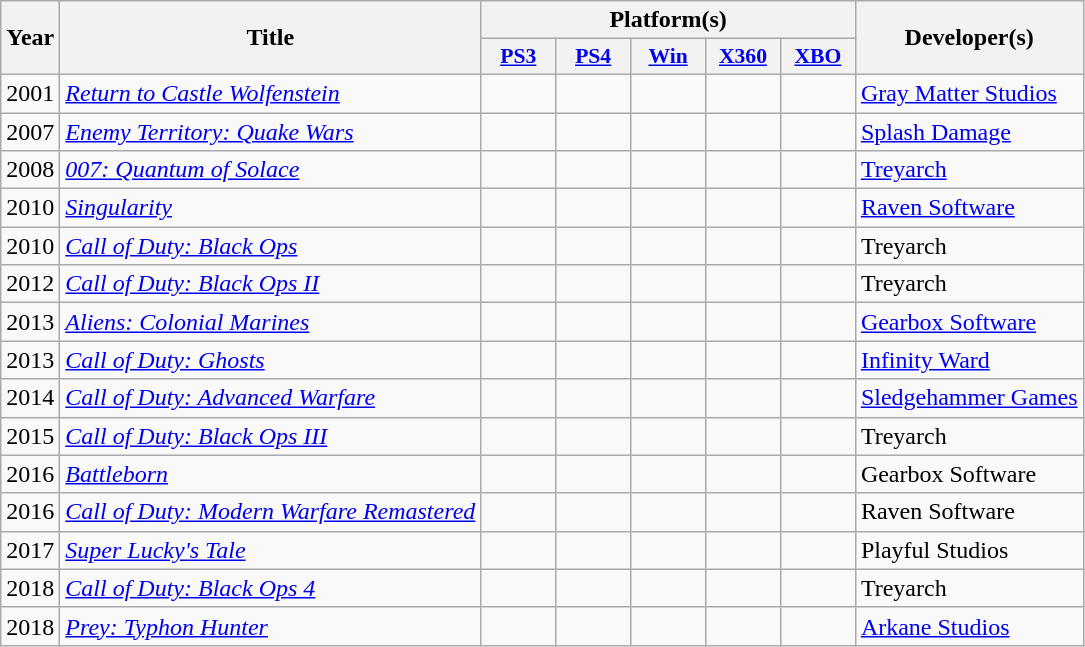<table class="wikitable">
<tr>
<th rowspan="2">Year</th>
<th rowspan="2">Title</th>
<th colspan="5">Platform(s)</th>
<th rowspan="2">Developer(s)</th>
</tr>
<tr>
<th style="width:3em; font-size:90%"><a href='#'>PS3</a></th>
<th style="width:3em; font-size:90%"><a href='#'>PS4</a></th>
<th style="width:3em; font-size:90%"><a href='#'>Win</a></th>
<th style="width:3em; font-size:90%"><a href='#'>X360</a></th>
<th style="width:3em; font-size:90%"><a href='#'>XBO</a></th>
</tr>
<tr>
<td>2001</td>
<td><em><a href='#'>Return to Castle Wolfenstein</a></em></td>
<td></td>
<td></td>
<td></td>
<td></td>
<td></td>
<td><a href='#'>Gray Matter Studios</a></td>
</tr>
<tr>
<td>2007</td>
<td><em><a href='#'>Enemy Territory: Quake Wars</a></em></td>
<td></td>
<td></td>
<td></td>
<td></td>
<td></td>
<td><a href='#'>Splash Damage</a></td>
</tr>
<tr>
<td>2008</td>
<td><em><a href='#'>007: Quantum of Solace</a></em></td>
<td></td>
<td></td>
<td></td>
<td></td>
<td></td>
<td><a href='#'>Treyarch</a></td>
</tr>
<tr>
<td>2010</td>
<td><em><a href='#'>Singularity</a></em></td>
<td></td>
<td></td>
<td></td>
<td></td>
<td></td>
<td><a href='#'>Raven Software</a></td>
</tr>
<tr>
<td>2010</td>
<td><em><a href='#'>Call of Duty: Black Ops</a></em></td>
<td></td>
<td></td>
<td></td>
<td></td>
<td></td>
<td>Treyarch</td>
</tr>
<tr>
<td>2012</td>
<td><em><a href='#'>Call of Duty: Black Ops II</a></em></td>
<td></td>
<td></td>
<td></td>
<td></td>
<td></td>
<td>Treyarch</td>
</tr>
<tr>
<td>2013</td>
<td><em><a href='#'>Aliens: Colonial Marines</a></em></td>
<td></td>
<td></td>
<td></td>
<td></td>
<td></td>
<td><a href='#'>Gearbox Software</a></td>
</tr>
<tr>
<td>2013</td>
<td><em><a href='#'>Call of Duty: Ghosts</a></em></td>
<td></td>
<td></td>
<td></td>
<td></td>
<td></td>
<td><a href='#'>Infinity Ward</a></td>
</tr>
<tr>
<td>2014</td>
<td><em><a href='#'>Call of Duty: Advanced Warfare</a></em></td>
<td></td>
<td></td>
<td></td>
<td></td>
<td></td>
<td><a href='#'>Sledgehammer Games</a></td>
</tr>
<tr>
<td>2015</td>
<td><em><a href='#'>Call of Duty: Black Ops III</a></em></td>
<td></td>
<td></td>
<td></td>
<td></td>
<td></td>
<td>Treyarch</td>
</tr>
<tr>
<td>2016</td>
<td><em><a href='#'>Battleborn</a></em></td>
<td></td>
<td></td>
<td></td>
<td></td>
<td></td>
<td>Gearbox Software</td>
</tr>
<tr>
<td>2016</td>
<td><em><a href='#'>Call of Duty: Modern Warfare Remastered</a></em></td>
<td></td>
<td></td>
<td></td>
<td></td>
<td></td>
<td>Raven Software</td>
</tr>
<tr>
<td>2017</td>
<td><em><a href='#'>Super Lucky's Tale</a></em></td>
<td></td>
<td></td>
<td></td>
<td></td>
<td></td>
<td>Playful Studios</td>
</tr>
<tr>
<td>2018</td>
<td><em><a href='#'>Call of Duty: Black Ops 4</a></em></td>
<td></td>
<td></td>
<td></td>
<td></td>
<td></td>
<td>Treyarch</td>
</tr>
<tr>
<td>2018</td>
<td><em><a href='#'>Prey: Typhon Hunter</a></em></td>
<td></td>
<td></td>
<td></td>
<td></td>
<td></td>
<td><a href='#'>Arkane Studios</a></td>
</tr>
</table>
